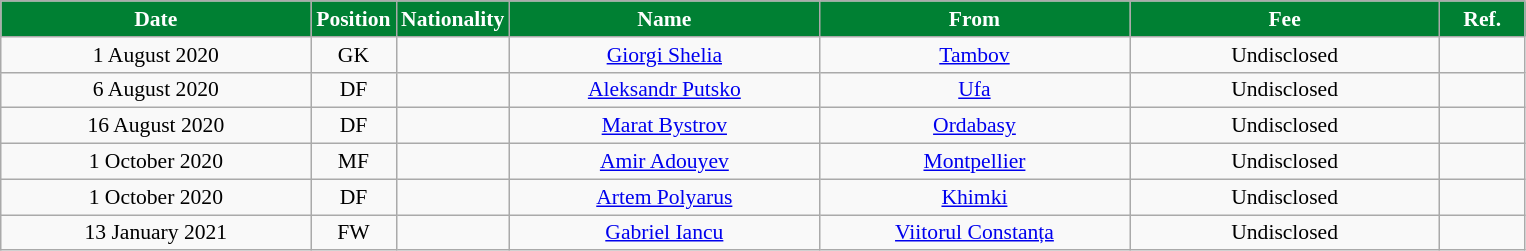<table class="wikitable"  style="text-align:center; font-size:90%; ">
<tr>
<th style="background:#008033; color:white; width:200px;">Date</th>
<th style="background:#008033; color:white; width:50px;">Position</th>
<th style="background:#008033; color:white; width:50px;">Nationality</th>
<th style="background:#008033; color:white; width:200px;">Name</th>
<th style="background:#008033; color:white; width:200px;">From</th>
<th style="background:#008033; color:white; width:200px;">Fee</th>
<th style="background:#008033; color:white; width:50px;">Ref.</th>
</tr>
<tr>
<td>1 August 2020</td>
<td>GK</td>
<td></td>
<td><a href='#'>Giorgi Shelia</a></td>
<td><a href='#'>Tambov</a></td>
<td>Undisclosed</td>
<td></td>
</tr>
<tr>
<td>6 August 2020</td>
<td>DF</td>
<td></td>
<td><a href='#'>Aleksandr Putsko</a></td>
<td><a href='#'>Ufa</a></td>
<td>Undisclosed</td>
<td></td>
</tr>
<tr>
<td>16 August 2020</td>
<td>DF</td>
<td></td>
<td><a href='#'>Marat Bystrov</a></td>
<td><a href='#'>Ordabasy</a></td>
<td>Undisclosed</td>
<td></td>
</tr>
<tr>
<td>1 October 2020</td>
<td>MF</td>
<td></td>
<td><a href='#'>Amir Adouyev</a></td>
<td><a href='#'>Montpellier</a></td>
<td>Undisclosed</td>
<td></td>
</tr>
<tr>
<td>1 October 2020</td>
<td>DF</td>
<td></td>
<td><a href='#'>Artem Polyarus</a></td>
<td><a href='#'>Khimki</a></td>
<td>Undisclosed</td>
<td></td>
</tr>
<tr>
<td>13 January 2021</td>
<td>FW</td>
<td></td>
<td><a href='#'>Gabriel Iancu</a></td>
<td><a href='#'>Viitorul Constanța</a></td>
<td>Undisclosed</td>
<td></td>
</tr>
</table>
